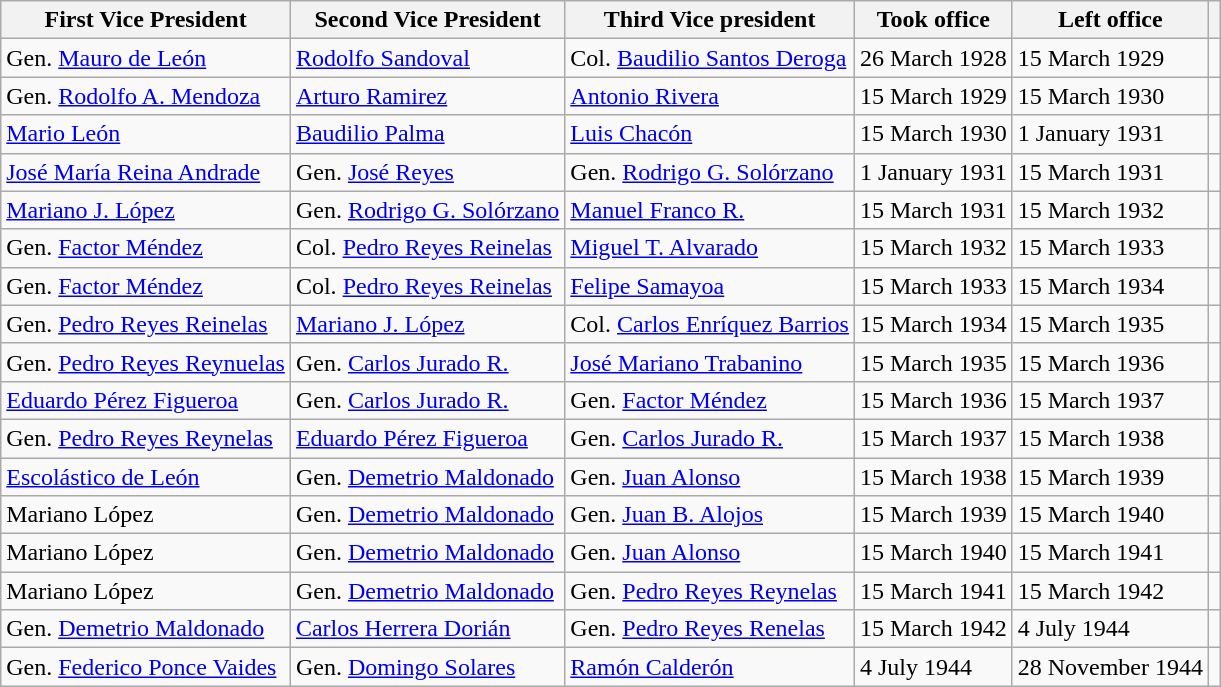<table class="wikitable">
<tr>
<th>First Vice President</th>
<th>Second Vice President</th>
<th>Third Vice president</th>
<th>Took office</th>
<th>Left office</th>
<th></th>
</tr>
<tr>
<td>Gen. <a href='#'>Mauro de León</a></td>
<td><a href='#'>Rodolfo Sandoval</a></td>
<td>Col. <a href='#'>Baudilio Santos Deroga</a></td>
<td>26 March 1928</td>
<td>15 March 1929</td>
<td></td>
</tr>
<tr>
<td>Gen. <a href='#'>Rodolfo A. Mendoza</a></td>
<td><a href='#'>Arturo Ramirez</a></td>
<td><a href='#'>Antonio Rivera</a></td>
<td>15 March 1929</td>
<td>15 March 1930</td>
<td></td>
</tr>
<tr>
<td><a href='#'>Mario León</a></td>
<td><a href='#'>Baudilio Palma</a></td>
<td><a href='#'>Luis Chacón</a></td>
<td>15 March 1930</td>
<td>1 January 1931</td>
<td></td>
</tr>
<tr>
<td><a href='#'>José María Reina Andrade</a></td>
<td>Gen. <a href='#'>José Reyes</a></td>
<td>Gen. <a href='#'>Rodrigo G. Solórzano</a></td>
<td>1 January 1931</td>
<td>15 March 1931</td>
<td></td>
</tr>
<tr>
<td><a href='#'>Mariano J. López</a></td>
<td>Gen. <a href='#'>Rodrigo G. Solórzano</a></td>
<td><a href='#'>Manuel Franco R.</a></td>
<td>15 March 1931</td>
<td>15 March 1932</td>
<td></td>
</tr>
<tr>
<td>Gen. <a href='#'>Factor Méndez</a></td>
<td>Col. <a href='#'>Pedro Reyes Reinelas</a></td>
<td><a href='#'>Miguel T. Alvarado</a></td>
<td>15 March 1932</td>
<td>15 March 1933</td>
<td></td>
</tr>
<tr>
<td>Gen. <a href='#'>Factor Méndez</a></td>
<td>Col. <a href='#'>Pedro Reyes Reinelas</a></td>
<td><a href='#'>Felipe Samayoa</a></td>
<td>15 March 1933</td>
<td>15 March 1934</td>
<td></td>
</tr>
<tr>
<td>Gen. <a href='#'>Pedro Reyes Reinelas</a></td>
<td><a href='#'>Mariano J. López</a></td>
<td>Col. <a href='#'>Carlos Enríquez Barrios</a></td>
<td>15 March 1934</td>
<td>15 March 1935</td>
<td></td>
</tr>
<tr>
<td>Gen. <a href='#'>Pedro Reyes Reynuelas</a></td>
<td>Gen. <a href='#'>Carlos Jurado R.</a></td>
<td><a href='#'>José Mariano Trabanino</a></td>
<td>15 March 1935</td>
<td>15 March 1936</td>
<td></td>
</tr>
<tr>
<td><a href='#'>Eduardo Pérez Figueroa</a></td>
<td>Gen. <a href='#'>Carlos Jurado R.</a></td>
<td>Gen. <a href='#'>Factor Méndez</a></td>
<td>15 March 1936</td>
<td>15 March 1937</td>
<td></td>
</tr>
<tr>
<td>Gen. <a href='#'>Pedro Reyes Reynelas</a></td>
<td><a href='#'>Eduardo Pérez Figueroa</a></td>
<td>Gen. <a href='#'>Carlos Jurado R.</a></td>
<td>15 March 1937</td>
<td>15 March 1938</td>
<td></td>
</tr>
<tr>
<td><a href='#'>Escolástico de León</a></td>
<td>Gen. <a href='#'>Demetrio Maldonado</a></td>
<td>Gen. <a href='#'>Juan Alonso</a></td>
<td>15 March 1938</td>
<td>15 March 1939</td>
<td></td>
</tr>
<tr>
<td>Mariano López</td>
<td>Gen. <a href='#'>Demetrio Maldonado</a></td>
<td>Gen. <a href='#'>Juan B. Alojos</a></td>
<td>15 March 1939</td>
<td>15 March 1940</td>
<td></td>
</tr>
<tr>
<td>Mariano López</td>
<td>Gen. <a href='#'>Demetrio Maldonado</a></td>
<td>Gen. <a href='#'>Juan Alonso</a></td>
<td>15 March 1940</td>
<td>15 March 1941</td>
<td></td>
</tr>
<tr>
<td>Mariano López</td>
<td>Gen. <a href='#'>Demetrio Maldonado</a></td>
<td>Gen. <a href='#'>Pedro Reyes Reynelas</a></td>
<td>15 March 1941</td>
<td>15 March 1942</td>
<td></td>
</tr>
<tr>
<td>Gen. <a href='#'>Demetrio Maldonado</a></td>
<td><a href='#'>Carlos Herrera Dorián</a></td>
<td>Gen. <a href='#'>Pedro Reyes Renelas</a></td>
<td>15 March 1942</td>
<td>4 July 1944</td>
<td></td>
</tr>
<tr>
<td>Gen. <a href='#'>Federico Ponce Vaides</a></td>
<td>Gen. <a href='#'>Domingo Solares</a></td>
<td><a href='#'>Ramón Calderón</a></td>
<td>4 July 1944</td>
<td>28 November 1944</td>
<td></td>
</tr>
</table>
